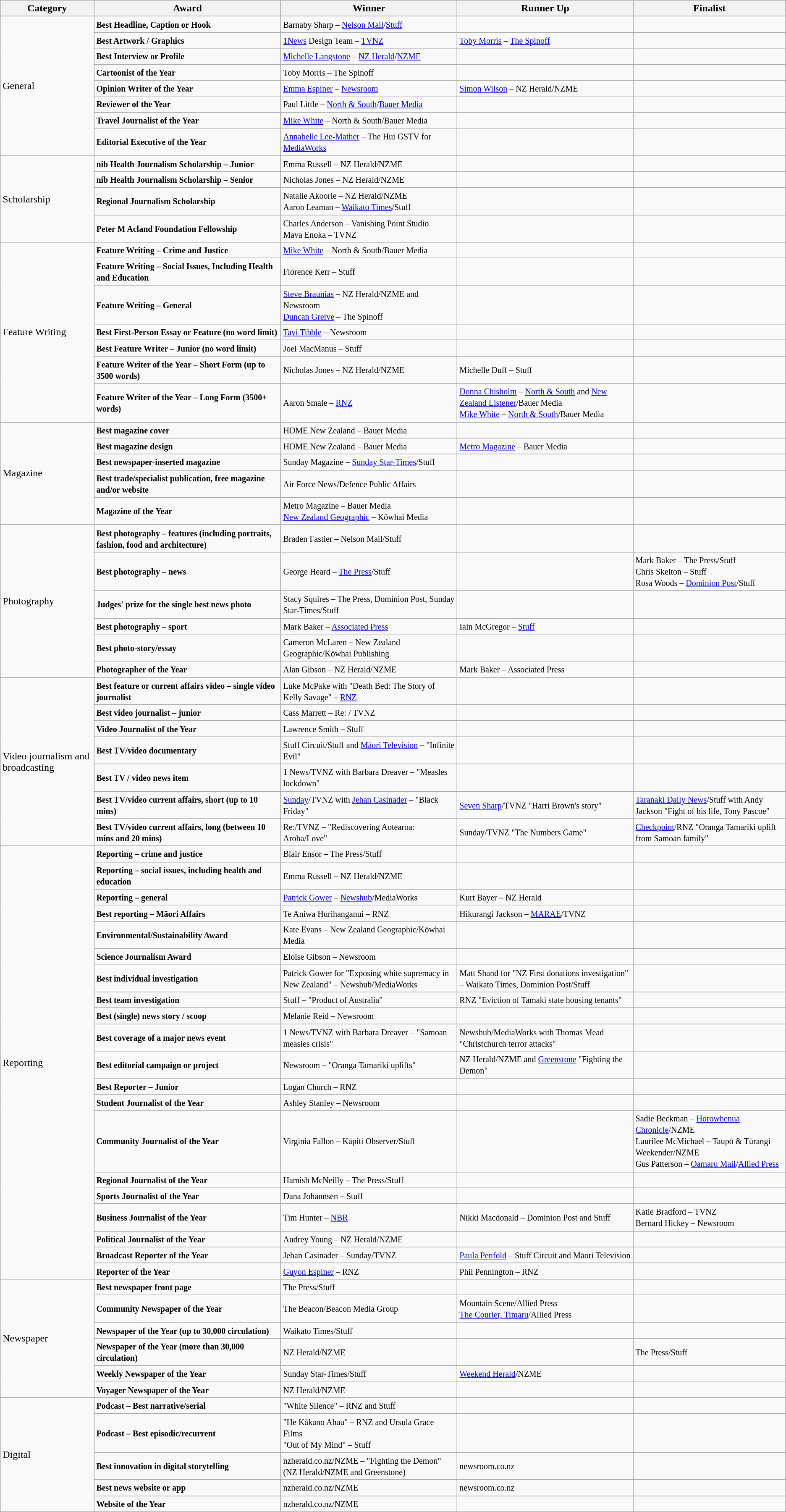<table class="wikitable">
<tr>
<th>Category</th>
<th>Award</th>
<th>Winner</th>
<th>Runner Up</th>
<th>Finalist</th>
</tr>
<tr>
<td rowspan="8">General</td>
<td><small><strong>Best Headline, Caption or Hook</strong></small></td>
<td><small>Barnaby Sharp – <a href='#'>Nelson Mail</a>/<a href='#'>Stuff</a></small></td>
<td></td>
<td></td>
</tr>
<tr>
<td><small><strong>Best Artwork / Graphics</strong></small></td>
<td><small><a href='#'>1News</a> Design Team – <a href='#'>TVNZ</a></small></td>
<td><small><a href='#'>Toby Morris</a> – <a href='#'>The Spinoff</a></small></td>
<td></td>
</tr>
<tr>
<td><small><strong>Best Interview or Profile</strong></small></td>
<td><small><a href='#'>Michelle Langstone</a> – <a href='#'>NZ Herald</a>/<a href='#'>NZME</a></small></td>
<td></td>
<td></td>
</tr>
<tr>
<td><small><strong>Cartoonist of the Year</strong></small></td>
<td><small>Toby Morris – The Spinoff</small></td>
<td></td>
<td></td>
</tr>
<tr>
<td><small><strong>Opinion Writer of the Year</strong></small></td>
<td><small><a href='#'>Emma Espiner</a> – <a href='#'>Newsroom</a></small></td>
<td><small><a href='#'>Simon Wilson</a> – NZ Herald/NZME</small></td>
<td></td>
</tr>
<tr>
<td><small><strong>Reviewer of the Year</strong></small></td>
<td><small>Paul Little – <a href='#'>North & South</a>/<a href='#'>Bauer Media</a></small></td>
<td></td>
<td></td>
</tr>
<tr>
<td><small><strong>Travel Journalist of the Year</strong></small></td>
<td><small><a href='#'>Mike White</a> – North & South/Bauer Media</small></td>
<td></td>
<td></td>
</tr>
<tr>
<td><small><strong>Editorial Executive of the Year</strong></small></td>
<td><small><a href='#'>Annabelle Lee-Mather</a> – The Hui GSTV for <a href='#'>MediaWorks</a></small></td>
<td></td>
<td></td>
</tr>
<tr>
<td rowspan="4">Scholarship</td>
<td><small><strong>nib Health Journalism Scholarship – Junior</strong></small></td>
<td><small>Emma Russell – NZ Herald/NZME</small></td>
<td></td>
<td></td>
</tr>
<tr>
<td><small><strong>nib Health Journalism Scholarship – Senior</strong></small></td>
<td><small>Nicholas Jones – NZ Herald/NZME</small></td>
<td></td>
<td></td>
</tr>
<tr>
<td><small><strong>Regional Journalism Scholarship</strong></small></td>
<td><small>Natalie Akoorie – NZ Herald/NZME</small><br><small>Aaron Leaman – <a href='#'>Waikato Times</a>/Stuff</small></td>
<td></td>
<td></td>
</tr>
<tr>
<td><small><strong>Peter M Acland Foundation Fellowship</strong></small></td>
<td><small>Charles Anderson – Vanishing Point Studio</small><br><small>Mava Enoka – TVNZ</small></td>
<td></td>
<td></td>
</tr>
<tr>
<td rowspan="7">Feature Writing</td>
<td><small><strong>Feature Writing – Crime and Justice</strong></small></td>
<td><small><a href='#'>Mike White</a> – North & South/Bauer Media</small></td>
<td></td>
<td></td>
</tr>
<tr>
<td><small><strong>Feature Writing – Social Issues, Including Health and Education</strong></small></td>
<td><small>Florence Kerr – Stuff</small></td>
<td></td>
<td></td>
</tr>
<tr>
<td><small><strong>Feature Writing – General</strong></small></td>
<td><small><a href='#'>Steve Braunias</a> – NZ Herald/NZME and Newsroom</small><br><small><a href='#'>Duncan Greive</a> – The Spinoff</small></td>
<td></td>
<td></td>
</tr>
<tr>
<td><small><strong>Best First-Person Essay or Feature (no word limit)</strong></small></td>
<td><small><a href='#'>Tayi Tibble</a> – Newsroom</small></td>
<td></td>
<td></td>
</tr>
<tr>
<td><small><strong>Best Feature Writer – Junior (no word limit)</strong></small></td>
<td><small>Joel MacManus – Stuff</small></td>
<td></td>
<td></td>
</tr>
<tr>
<td><small><strong>Feature Writer of the Year – Short Form (up to 3500 words)</strong></small></td>
<td><small>Nicholas Jones – NZ Herald/NZME</small></td>
<td><small>Michelle Duff – Stuff</small></td>
<td></td>
</tr>
<tr>
<td><small><strong>Feature Writer of the Year – Long Form (3500+ words)</strong></small></td>
<td><small>Aaron Smale – <a href='#'>RNZ</a></small></td>
<td><small><a href='#'>Donna Chisholm</a> – <a href='#'>North & South</a> and <a href='#'>New Zealand Listener</a>/Bauer Media</small><br><small><a href='#'>Mike White</a> – <a href='#'>North & South</a>/Bauer Media</small></td>
<td></td>
</tr>
<tr>
<td rowspan="5">Magazine</td>
<td><small><strong>Best magazine cover</strong></small></td>
<td><small>HOME New Zealand – Bauer Media</small></td>
<td></td>
<td></td>
</tr>
<tr>
<td><small><strong>Best magazine design</strong></small></td>
<td><small>HOME New Zealand – Bauer Media</small></td>
<td><small><a href='#'>Metro Magazine</a> – Bauer Media</small></td>
<td></td>
</tr>
<tr>
<td><small><strong>Best newspaper-inserted magazine</strong></small></td>
<td><small>Sunday Magazine – <a href='#'>Sunday Star-Times</a>/Stuff</small></td>
<td></td>
<td></td>
</tr>
<tr>
<td><small><strong>Best trade/specialist publication, free magazine and/or website</strong></small></td>
<td><small>Air Force News/Defence Public Affairs</small></td>
<td></td>
<td></td>
</tr>
<tr>
<td><small><strong>Magazine of the Year</strong></small></td>
<td><small>Metro Magazine – Bauer Media</small><br><small><a href='#'>New Zealand Geographic</a> – Kōwhai Media</small></td>
<td></td>
<td></td>
</tr>
<tr>
<td rowspan="6">Photography</td>
<td><small><strong>Best photography – features (including portraits, fashion, food and architecture)</strong></small></td>
<td><small>Braden Fastier – Nelson Mail/Stuff</small></td>
<td></td>
<td></td>
</tr>
<tr>
<td><small><strong>Best photography – news</strong></small></td>
<td><small>George Heard – <a href='#'>The Press</a>/Stuff</small></td>
<td></td>
<td><small>Mark Baker – The Press/Stuff</small><br><small>Chris Skelton – Stuff</small><br><small>Rosa Woods – <a href='#'>Dominion Post</a>/Stuff</small></td>
</tr>
<tr>
<td><small><strong>Judges' prize for the single best news photo</strong></small></td>
<td><small>Stacy Squires – The Press, Dominion Post, Sunday Star-Times/Stuff</small></td>
<td></td>
<td></td>
</tr>
<tr>
<td><small><strong>Best photography – sport</strong></small></td>
<td><small>Mark Baker – <a href='#'>Associated Press</a></small></td>
<td><small>Iain McGregor – <a href='#'>Stuff</a></small></td>
<td></td>
</tr>
<tr>
<td><small><strong>Best photo-story/essay</strong></small></td>
<td><small>Cameron McLaren – New Zealand Geographic/Kōwhai Publishing</small></td>
<td></td>
<td></td>
</tr>
<tr>
<td><small><strong>Photographer of the Year</strong></small></td>
<td><small>Alan Gibson – NZ Herald/NZME</small></td>
<td><small>Mark Baker – Associated Press</small></td>
<td></td>
</tr>
<tr>
<td rowspan="7">Video journalism and broadcasting</td>
<td><small><strong>Best feature or current affairs video – single video journalist</strong></small></td>
<td><small>Luke McPake with "Death Bed: The Story of Kelly Savage" – <a href='#'>RNZ</a></small></td>
<td></td>
<td></td>
</tr>
<tr>
<td><small><strong>Best video journalist – junior</strong></small></td>
<td><small>Cass Marrett – Re: / TVNZ</small></td>
<td></td>
<td></td>
</tr>
<tr>
<td><small><strong>Video Journalist of the Year</strong></small></td>
<td><small>Lawrence Smith – Stuff</small></td>
<td></td>
<td></td>
</tr>
<tr>
<td><small><strong>Best TV/video documentary</strong></small></td>
<td><small>Stuff Circuit/Stuff and <a href='#'>Māori Television</a> – "Infinite Evil"</small></td>
<td></td>
<td></td>
</tr>
<tr>
<td><small><strong>Best TV / video news item</strong></small></td>
<td><small>1 News/TVNZ with Barbara Dreaver – "Measles lockdown"</small></td>
<td></td>
<td></td>
</tr>
<tr>
<td><small><strong>Best TV/video current affairs, short (up to 10 mins)</strong></small></td>
<td><small><a href='#'>Sunday</a>/TVNZ with <a href='#'>Jehan Casinader</a> – "Black Friday"</small></td>
<td><small><a href='#'>Seven Sharp</a>/TVNZ "Harri Brown's story"</small></td>
<td><small><a href='#'>Taranaki Daily News</a>/Stuff with Andy Jackson "Fight of his life, Tony Pascoe"</small></td>
</tr>
<tr>
<td><small><strong>Best TV/video current affairs, long (between 10 mins and 20 mins)</strong></small></td>
<td><small>Re:/TVNZ – "Rediscovering Aotearoa: Aroha/Love"</small></td>
<td><small>Sunday/TVNZ "The Numbers Game"</small></td>
<td><small><a href='#'>Checkpoint</a>/RNZ "Oranga Tamariki uplift from Samoan family"</small></td>
</tr>
<tr>
<td rowspan="20">Reporting</td>
<td><small><strong>Reporting – crime and justice</strong></small></td>
<td><small>Blair Ensor – The Press/Stuff</small></td>
<td></td>
<td></td>
</tr>
<tr>
<td><small><strong>Reporting – social issues, including health and education</strong></small></td>
<td><small>Emma Russell – NZ Herald/NZME</small></td>
<td></td>
<td></td>
</tr>
<tr>
<td><small><strong>Reporting – general</strong></small></td>
<td><small><a href='#'>Patrick Gower</a> – <a href='#'>Newshub</a>/MediaWorks</small></td>
<td><small>Kurt Bayer – NZ Herald</small></td>
<td></td>
</tr>
<tr>
<td><small><strong>Best reporting – Māori Affairs</strong></small></td>
<td><small>Te Aniwa Hurihanganui – RNZ</small></td>
<td><small>Hikurangi Jackson – <a href='#'>MARAE</a>/TVNZ</small></td>
<td></td>
</tr>
<tr>
<td><small><strong>Environmental/Sustainability Award</strong></small></td>
<td><small>Kate Evans – New Zealand Geographic/Kōwhai Media</small></td>
<td></td>
<td></td>
</tr>
<tr>
<td><small><strong>Science Journalism Award</strong></small></td>
<td><small>Eloise Gibson – Newsroom</small></td>
<td></td>
<td></td>
</tr>
<tr>
<td><small><strong>Best individual investigation</strong></small></td>
<td><small>Patrick Gower for "Exposing white supremacy in New Zealand" – Newshub/MediaWorks</small></td>
<td><small>Matt Shand for "NZ First donations investigation" – Waikato Times, Dominion Post/Stuff</small></td>
<td></td>
</tr>
<tr>
<td><small><strong>Best team investigation</strong></small></td>
<td><small>Stuff – "Product of Australia"</small></td>
<td><small>RNZ "Eviction of Tamaki state housing tenants"</small></td>
<td></td>
</tr>
<tr>
<td><small><strong>Best (single) news story / scoop</strong></small></td>
<td><small>Melanie Reid – Newsroom</small></td>
<td></td>
<td></td>
</tr>
<tr>
<td><small><strong>Best coverage of a major news event</strong></small></td>
<td><small>1 News/TVNZ with Barbara Dreaver – "Samoan measles crisis"</small></td>
<td><small>Newshub/MediaWorks with Thomas Mead "Christchurch terror attacks"</small></td>
<td></td>
</tr>
<tr>
<td><small><strong>Best editorial campaign or project</strong></small></td>
<td><small>Newsroom – "Oranga Tamariki uplifts"</small></td>
<td><small>NZ Herald/NZME and <a href='#'>Greenstone</a> "Fighting the Demon"</small></td>
<td></td>
</tr>
<tr>
<td><small><strong>Best Reporter – Junior</strong></small></td>
<td><small>Logan Church – RNZ</small></td>
<td></td>
<td></td>
</tr>
<tr>
<td><small><strong>Student Journalist of the Year</strong></small></td>
<td><small>Ashley Stanley – Newsroom</small></td>
<td></td>
<td></td>
</tr>
<tr>
<td><small><strong>Community Journalist of the Year</strong></small></td>
<td><small>Virginia Fallon – Kāpiti Observer/Stuff</small></td>
<td></td>
<td><small>Sadie Beckman – <a href='#'>Horowhenua Chronicle</a>/NZME</small><br><small>Laurilee McMichael – Taupō & Tūrangi Weekender/NZME</small><br><small>Gus Patterson – <a href='#'>Oamaru Mail</a>/<a href='#'>Allied Press</a></small></td>
</tr>
<tr>
<td><small><strong>Regional Journalist of the Year</strong></small></td>
<td><small>Hamish McNeilly – The Press/Stuff</small></td>
<td></td>
<td></td>
</tr>
<tr>
<td><small><strong>Sports Journalist of the Year</strong></small></td>
<td><small>Dana Johannsen – Stuff</small></td>
<td></td>
<td></td>
</tr>
<tr>
<td><small><strong>Business Journalist of the Year</strong></small></td>
<td><small>Tim Hunter – <a href='#'>NBR</a></small></td>
<td><small>Nikki Macdonald – Dominion Post and Stuff</small></td>
<td><small>Katie Bradford – TVNZ</small><br><small>Bernard Hickey – Newsroom</small></td>
</tr>
<tr>
<td><small><strong>Political Journalist of the Year</strong></small></td>
<td><small>Audrey Young – NZ Herald/NZME</small></td>
<td></td>
<td></td>
</tr>
<tr>
<td><small><strong>Broadcast Reporter of the Year</strong></small></td>
<td><small>Jehan Casinader – Sunday/TVNZ</small></td>
<td><small><a href='#'>Paula Penfold</a> – Stuff Circuit and Māori Television</small></td>
<td></td>
</tr>
<tr>
<td><small><strong>Reporter of the Year</strong></small></td>
<td><small><a href='#'>Guyon Espiner</a> – RNZ</small></td>
<td><small>Phil Pennington – RNZ</small></td>
<td></td>
</tr>
<tr>
<td rowspan="6">Newspaper</td>
<td><small><strong>Best newspaper front page</strong></small></td>
<td><small>The Press/Stuff</small></td>
<td></td>
<td></td>
</tr>
<tr>
<td><small><strong>Community Newspaper of the Year</strong></small></td>
<td><small>The Beacon/Beacon Media Group</small></td>
<td><small>Mountain Scene/Allied Press</small><br><small><a href='#'>The Courier, Timaru</a>/Allied Press</small></td>
<td></td>
</tr>
<tr>
<td><small><strong>Newspaper of the Year (up to 30,000 circulation)</strong></small></td>
<td><small>Waikato Times/Stuff</small></td>
<td></td>
<td></td>
</tr>
<tr>
<td><small><strong>Newspaper of the Year (more than 30,000 circulation)</strong></small></td>
<td><small>NZ Herald/NZME</small></td>
<td></td>
<td><small>The Press/Stuff</small></td>
</tr>
<tr>
<td><small><strong>Weekly Newspaper of the Year</strong></small></td>
<td><small>Sunday Star-Times/Stuff</small></td>
<td><small><a href='#'>Weekend Herald</a>/NZME</small></td>
<td></td>
</tr>
<tr>
<td><small><strong>Voyager Newspaper of the Year</strong></small></td>
<td><small>NZ Herald/NZME</small></td>
<td></td>
<td></td>
</tr>
<tr>
<td rowspan="5">Digital</td>
<td><small><strong>Podcast – Best narrative/serial</strong></small></td>
<td><small>"White Silence" – RNZ and Stuff</small></td>
<td></td>
<td></td>
</tr>
<tr>
<td><small><strong>Podcast – Best episodic/recurrent</strong></small></td>
<td><small>"He Kākano Ahau" – RNZ and Ursula Grace Films</small><br><small>"Out of My Mind" – Stuff</small></td>
<td></td>
<td></td>
</tr>
<tr>
<td><small><strong>Best innovation in digital storytelling</strong></small></td>
<td><small>nzherald.co.nz/NZME – "Fighting the Demon" (NZ Herald/NZME and Greenstone)</small></td>
<td><small>newsroom.co.nz</small></td>
<td></td>
</tr>
<tr>
<td><small><strong>Best news website or app</strong></small></td>
<td><small>nzherald.co.nz/NZME</small></td>
<td><small>newsroom.co.nz</small></td>
<td></td>
</tr>
<tr>
<td><small><strong>Website of the Year</strong></small></td>
<td><small>nzherald.co.nz/NZME</small></td>
<td></td>
<td></td>
</tr>
</table>
